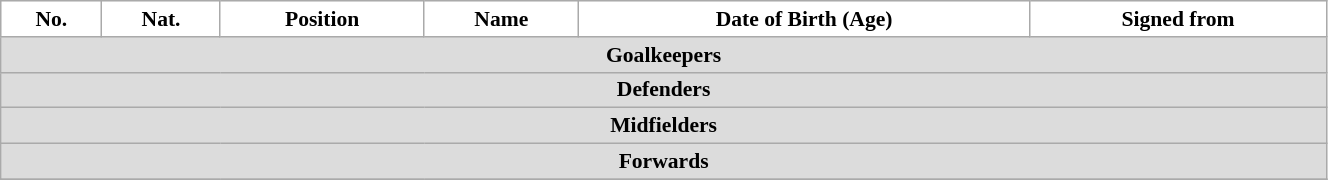<table class="wikitable" style="text-align:center; font-size:90%; width:70%">
<tr>
<th style="background:white; color:black; text-align:center;">No.</th>
<th style="background:white; color:black; text-align:center;">Nat.</th>
<th style="background:white; color:black; text-align:center;">Position</th>
<th style="background:white; color:black; text-align:center;">Name</th>
<th style="background:white; color:black; text-align:center;">Date of Birth (Age)</th>
<th style="background:white; color:black; text-align:center;">Signed from</th>
</tr>
<tr>
<th colspan=10 style="background:#DCDCDC; text-align:center;">Goalkeepers</th>
</tr>
<tr>
<th colspan=10 style="background:#DCDCDC; text-align:center;">Defenders</th>
</tr>
<tr>
<th colspan=10 style="background:#DCDCDC; text-align:center;">Midfielders</th>
</tr>
<tr>
<th colspan=10 style="background:#DCDCDC; text-align:center;">Forwards</th>
</tr>
<tr>
</tr>
</table>
